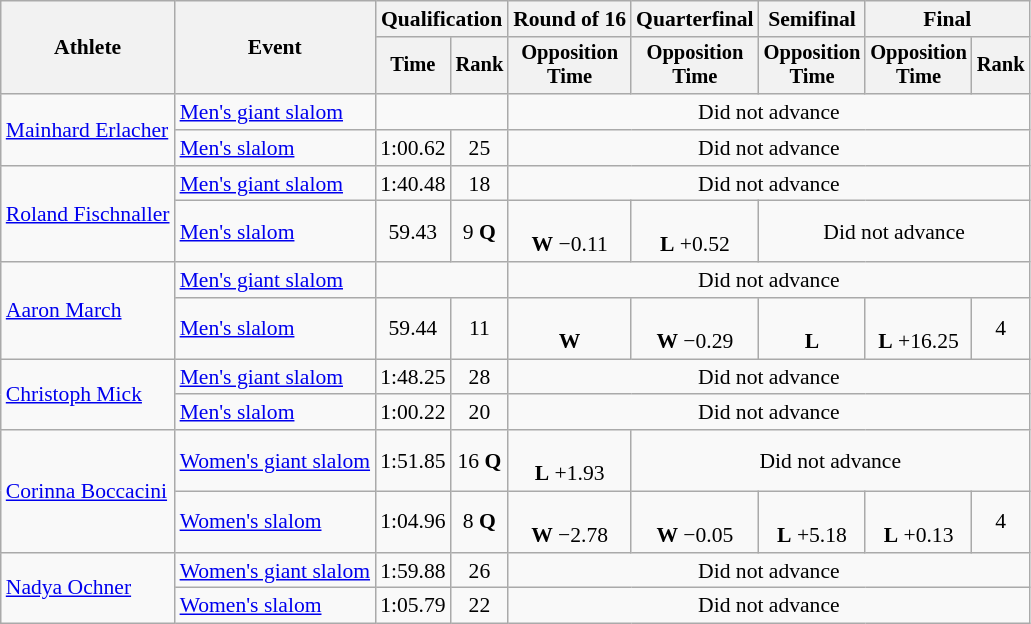<table class="wikitable" style="font-size:90%">
<tr>
<th rowspan="2">Athlete</th>
<th rowspan="2">Event</th>
<th colspan="2">Qualification</th>
<th>Round of 16</th>
<th>Quarterfinal</th>
<th>Semifinal</th>
<th colspan=2>Final</th>
</tr>
<tr style="font-size:95%">
<th>Time</th>
<th>Rank</th>
<th>Opposition<br>Time</th>
<th>Opposition<br>Time</th>
<th>Opposition<br>Time</th>
<th>Opposition<br>Time</th>
<th>Rank</th>
</tr>
<tr align=center>
<td align=left rowspan=2><a href='#'>Mainhard Erlacher</a></td>
<td align=left><a href='#'>Men's giant slalom</a></td>
<td colspan=2></td>
<td colspan=5>Did not advance</td>
</tr>
<tr align=center>
<td align=left><a href='#'>Men's slalom</a></td>
<td>1:00.62</td>
<td>25</td>
<td colspan=5>Did not advance</td>
</tr>
<tr align=center>
<td align=left rowspan=2><a href='#'>Roland Fischnaller</a></td>
<td align=left><a href='#'>Men's giant slalom</a></td>
<td>1:40.48</td>
<td>18</td>
<td colspan=5>Did not advance</td>
</tr>
<tr align=center>
<td align=left><a href='#'>Men's slalom</a></td>
<td>59.43</td>
<td>9 <strong>Q</strong></td>
<td><br><strong>W</strong> −0.11</td>
<td><br><strong>L</strong> +0.52</td>
<td colspan=3>Did not advance</td>
</tr>
<tr align=center>
<td align=left rowspan=2><a href='#'>Aaron March</a></td>
<td align=left><a href='#'>Men's giant slalom</a></td>
<td colspan=2></td>
<td colspan=5>Did not advance</td>
</tr>
<tr align=center>
<td align=left><a href='#'>Men's slalom</a></td>
<td>59.44</td>
<td>11</td>
<td><br><strong>W</strong> </td>
<td><br><strong>W</strong> −0.29</td>
<td><br><strong>L</strong> </td>
<td><br><strong>L</strong> +16.25</td>
<td>4</td>
</tr>
<tr align=center>
<td align=left rowspan=2><a href='#'>Christoph Mick</a></td>
<td align=left><a href='#'>Men's giant slalom</a></td>
<td>1:48.25</td>
<td>28</td>
<td colspan=5>Did not advance</td>
</tr>
<tr align=center>
<td align=left><a href='#'>Men's slalom</a></td>
<td>1:00.22</td>
<td>20</td>
<td colspan=5>Did not advance</td>
</tr>
<tr align=center>
<td align=left rowspan=2><a href='#'>Corinna Boccacini</a></td>
<td align=left><a href='#'>Women's giant slalom</a></td>
<td>1:51.85</td>
<td>16 <strong>Q</strong></td>
<td><br><strong>L</strong> +1.93</td>
<td colspan=4>Did not advance</td>
</tr>
<tr align=center>
<td align=left><a href='#'>Women's slalom</a></td>
<td>1:04.96</td>
<td>8 <strong>Q</strong></td>
<td><br><strong>W</strong> −2.78</td>
<td><br><strong>W</strong> −0.05</td>
<td><br><strong>L</strong> +5.18</td>
<td><br><strong>L</strong> +0.13</td>
<td>4</td>
</tr>
<tr align=center>
<td align=left rowspan=2><a href='#'>Nadya Ochner</a></td>
<td align=left><a href='#'>Women's giant slalom</a></td>
<td>1:59.88</td>
<td>26</td>
<td colspan=5>Did not advance</td>
</tr>
<tr align=center>
<td align=left><a href='#'>Women's slalom</a></td>
<td>1:05.79</td>
<td>22</td>
<td colspan=5>Did not advance</td>
</tr>
</table>
